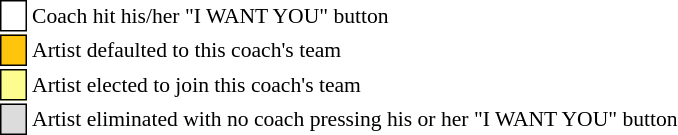<table class="toccolours" style="font-size: 90%; white-space: nowrap;">
<tr>
<td style="background-color:white; border: 1px solid black;"> <strong></strong> </td>
<td>Coach hit his/her "I WANT YOU" button</td>
</tr>
<tr>
<td style="background-color:#FFC40C; border: 1px solid black">    </td>
<td>Artist defaulted to this coach's team</td>
</tr>
<tr>
<td style="background-color:#fdfc8f; border: 1px solid black;">    </td>
<td style="padding-right: 8px">Artist elected to join this coach's team</td>
</tr>
<tr>
<td style="background-color:#DCDCDC; border: 1px solid black">    </td>
<td>Artist eliminated with no coach pressing his or her "I WANT YOU" button</td>
</tr>
<tr>
</tr>
</table>
